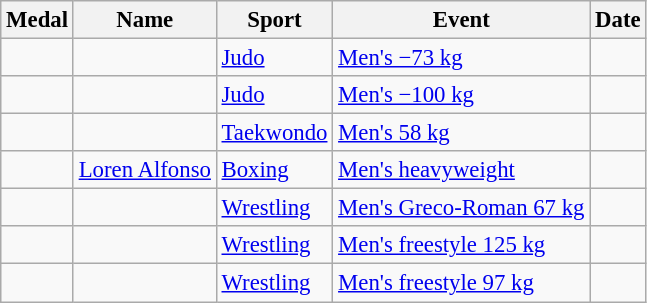<table class="wikitable sortable"  style="font-size:95%">
<tr>
<th>Medal</th>
<th>Name</th>
<th>Sport</th>
<th>Event</th>
<th>Date</th>
</tr>
<tr>
<td></td>
<td></td>
<td><a href='#'>Judo</a></td>
<td><a href='#'>Men's −73 kg</a></td>
<td></td>
</tr>
<tr>
<td></td>
<td></td>
<td><a href='#'>Judo</a></td>
<td><a href='#'>Men's −100 kg</a></td>
<td></td>
</tr>
<tr>
<td></td>
<td></td>
<td><a href='#'>Taekwondo</a></td>
<td><a href='#'>Men's 58 kg</a></td>
<td></td>
</tr>
<tr>
<td></td>
<td><a href='#'>Loren Alfonso</a></td>
<td><a href='#'>Boxing</a></td>
<td><a href='#'>Men's heavyweight</a></td>
<td></td>
</tr>
<tr>
<td></td>
<td></td>
<td><a href='#'>Wrestling</a></td>
<td><a href='#'>Men's Greco-Roman 67 kg</a></td>
<td></td>
</tr>
<tr>
<td></td>
<td></td>
<td><a href='#'>Wrestling</a></td>
<td><a href='#'>Men's freestyle 125 kg</a></td>
<td></td>
</tr>
<tr>
<td></td>
<td></td>
<td><a href='#'>Wrestling</a></td>
<td><a href='#'>Men's freestyle 97 kg</a></td>
<td></td>
</tr>
</table>
